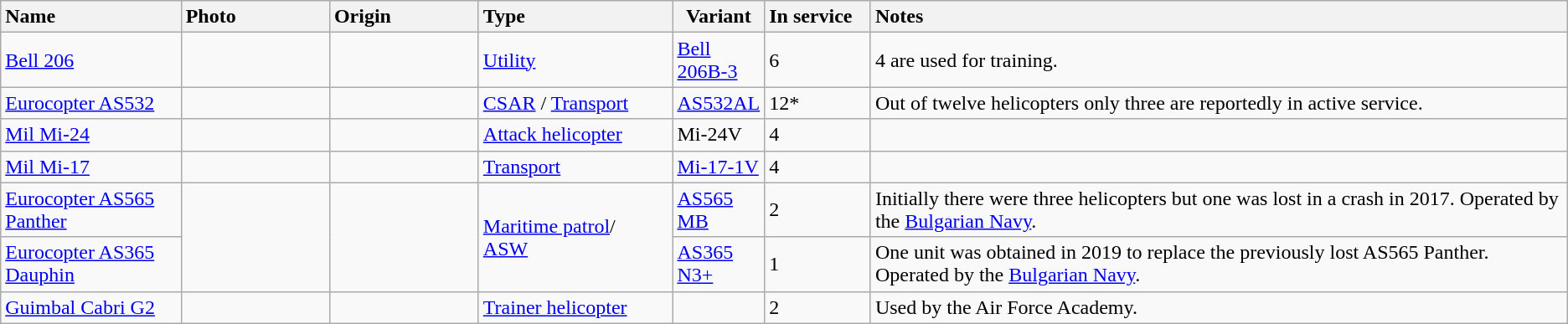<table class="wikitable sortable">
<tr>
<th style="text-align: left; width:12%;">Name</th>
<th style="text-align: left; width:10%;">Photo</th>
<th style="text-align: left; width:10%;">Origin</th>
<th style="text-align: left; width:13%;">Type</th>
<th>Variant</th>
<th style="text-align: left; width:7%;">In service</th>
<th style="text-align: left; width:50%;">Notes</th>
</tr>
<tr>
<td><a href='#'>Bell 206</a></td>
<td></td>
<td></td>
<td><a href='#'>Utility</a></td>
<td><a href='#'>Bell 206B-3</a></td>
<td>6</td>
<td>4 are used for training.</td>
</tr>
<tr>
<td><a href='#'>Eurocopter AS532</a></td>
<td></td>
<td></td>
<td><a href='#'>CSAR</a> / <a href='#'>Transport</a></td>
<td><a href='#'>AS532AL</a></td>
<td>12*</td>
<td>Out of twelve helicopters only three are reportedly in active service.</td>
</tr>
<tr>
<td><a href='#'>Mil Mi-24</a></td>
<td></td>
<td></td>
<td><a href='#'>Attack helicopter</a></td>
<td>Mi-24V</td>
<td>4</td>
<td></td>
</tr>
<tr>
<td><a href='#'>Mil Mi-17</a></td>
<td></td>
<td></td>
<td><a href='#'>Transport</a></td>
<td><a href='#'>Mi-17-1V</a></td>
<td>4</td>
<td></td>
</tr>
<tr>
<td><a href='#'>Eurocopter AS565 Panther</a></td>
<td rowspan="2"></td>
<td rowspan="2"></td>
<td rowspan="2"><a href='#'>Maritime patrol</a>/<br><a href='#'>ASW</a></td>
<td><a href='#'>AS565 MB</a></td>
<td>2</td>
<td>Initially there were three helicopters but one was lost in a crash in 2017. Operated by the <a href='#'>Bulgarian Navy</a>.</td>
</tr>
<tr>
<td><a href='#'>Eurocopter AS365 Dauphin</a></td>
<td><a href='#'>AS365 N3+</a></td>
<td>1</td>
<td>One unit was obtained in 2019 to replace the previously lost AS565 Panther. Operated by the <a href='#'>Bulgarian Navy</a>.</td>
</tr>
<tr>
<td><a href='#'>Guimbal Cabri G2</a></td>
<td></td>
<td></td>
<td><a href='#'>Trainer helicopter</a></td>
<td></td>
<td>2</td>
<td>Used by the Air Force Academy.</td>
</tr>
</table>
